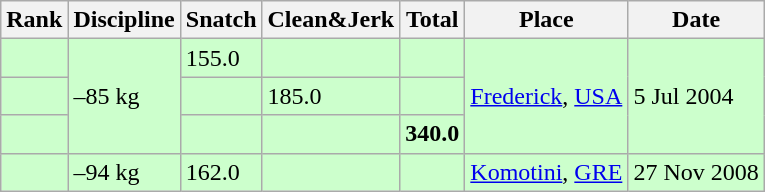<table class="wikitable">
<tr>
<th>Rank</th>
<th>Discipline</th>
<th>Snatch</th>
<th>Clean&Jerk</th>
<th>Total</th>
<th>Place</th>
<th>Date</th>
</tr>
<tr bgcolor=#CCFFCC>
<td></td>
<td rowspan=3>–85 kg</td>
<td>155.0</td>
<td></td>
<td></td>
<td rowspan=3><a href='#'>Frederick</a>, <a href='#'>USA</a></td>
<td rowspan=3>5 Jul 2004</td>
</tr>
<tr bgcolor=#CCFFCC>
<td></td>
<td></td>
<td>185.0</td>
<td></td>
</tr>
<tr bgcolor=#CCFFCC>
<td><strong></strong></td>
<td></td>
<td></td>
<td><strong>340.0</strong></td>
</tr>
<tr bgcolor=#CCFFCC>
<td></td>
<td>–94 kg</td>
<td>162.0</td>
<td></td>
<td></td>
<td><a href='#'>Komotini</a>, <a href='#'>GRE</a></td>
<td>27 Nov 2008</td>
</tr>
</table>
